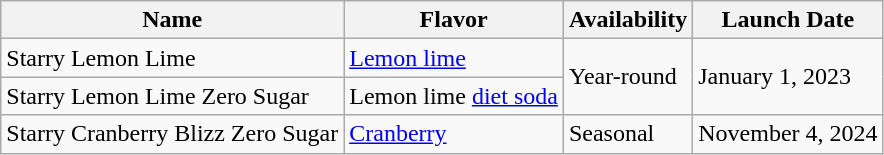<table class="wikitable">
<tr>
<th>Name</th>
<th>Flavor</th>
<th>Availability</th>
<th>Launch Date</th>
</tr>
<tr>
<td>Starry Lemon Lime</td>
<td><a href='#'>Lemon lime</a></td>
<td rowspan="2">Year-round</td>
<td rowspan="2">January 1, 2023</td>
</tr>
<tr>
<td>Starry Lemon Lime Zero Sugar</td>
<td>Lemon lime <a href='#'>diet soda</a></td>
</tr>
<tr>
<td>Starry Cranberry Blizz Zero Sugar</td>
<td><a href='#'>Cranberry</a></td>
<td>Seasonal</td>
<td>November 4, 2024</td>
</tr>
</table>
